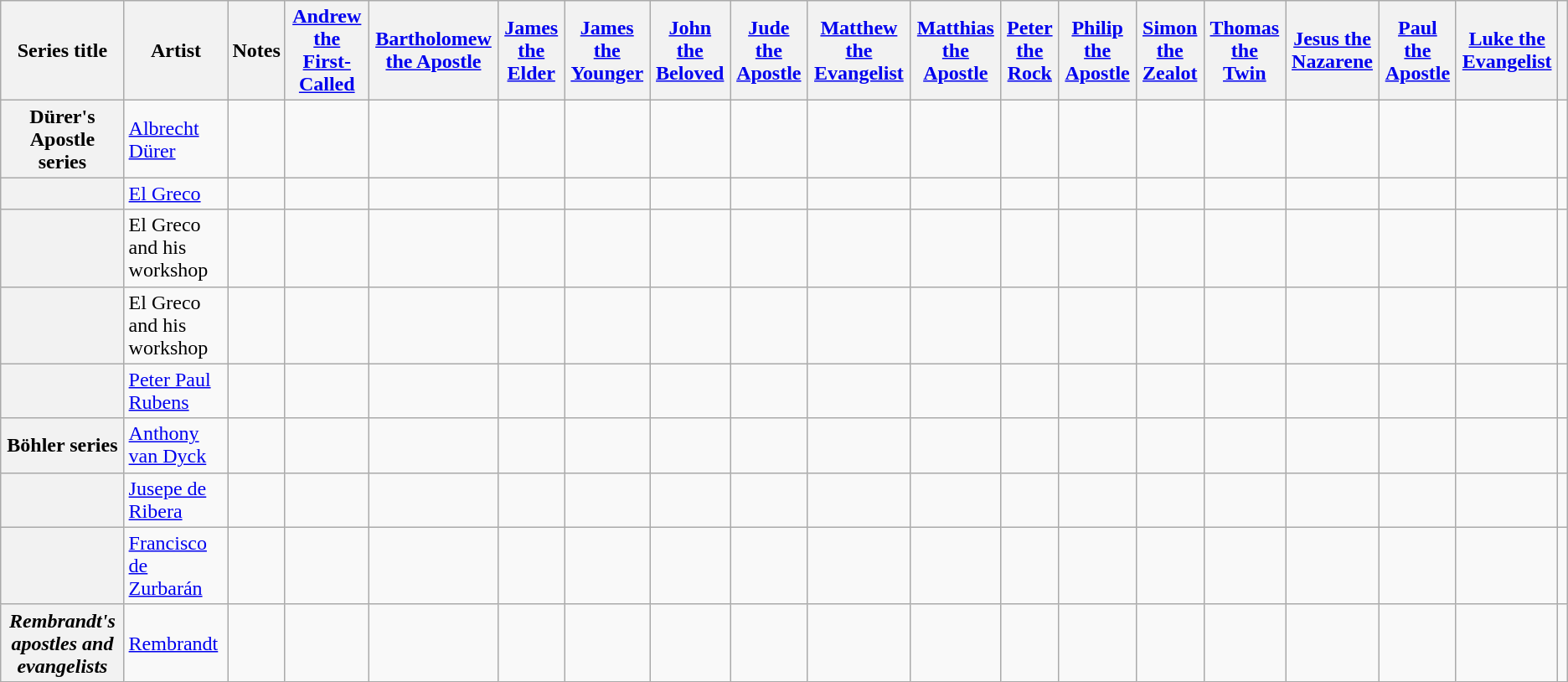<table class="wikitable plainrowheaders sticky-table-row1 sticky-table-col1">
<tr>
<th scope="col">Series title</th>
<th scope="col">Artist</th>
<th scope="col">Notes</th>
<th scope="col"><a href='#'>Andrew the First-Called</a></th>
<th scope="col"><a href='#'>Bartholomew the Apostle</a></th>
<th scope="col"><a href='#'>James the Elder</a></th>
<th scope="col"><a href='#'>James the Younger</a></th>
<th scope="col"><a href='#'>John the Beloved</a></th>
<th scope="col"><a href='#'>Jude the Apostle</a></th>
<th scope="col"><a href='#'>Matthew the Evangelist</a></th>
<th scope="col"><a href='#'>Matthias the Apostle</a></th>
<th scope="col"><a href='#'>Peter the Rock</a></th>
<th scope="col"><a href='#'>Philip the Apostle</a></th>
<th scope="col"><a href='#'>Simon the Zealot</a></th>
<th scope="col"><a href='#'>Thomas the Twin</a></th>
<th scope="col"><a href='#'>Jesus the Nazarene</a></th>
<th scope="col"><a href='#'>Paul the Apostle</a></th>
<th scope="col"><a href='#'>Luke the Evangelist</a></th>
<th scope="col"></th>
</tr>
<tr>
<th scope="row">Dürer's Apostle series</th>
<td><a href='#'>Albrecht Dürer</a></td>
<td></td>
<td></td>
<td></td>
<td></td>
<td></td>
<td></td>
<td></td>
<td></td>
<td></td>
<td></td>
<td></td>
<td></td>
<td></td>
<td></td>
<td></td>
<td></td>
<td></td>
</tr>
<tr>
<th scope="row"><em></em></th>
<td><a href='#'>El Greco</a></td>
<td></td>
<td></td>
<td></td>
<td></td>
<td></td>
<td></td>
<td></td>
<td></td>
<td></td>
<td></td>
<td></td>
<td></td>
<td></td>
<td></td>
<td></td>
<td></td>
<td></td>
</tr>
<tr>
<th scope="row"><em></em></th>
<td>El Greco and his workshop</td>
<td></td>
<td></td>
<td></td>
<td></td>
<td></td>
<td></td>
<td></td>
<td></td>
<td></td>
<td></td>
<td></td>
<td></td>
<td></td>
<td></td>
<td></td>
<td></td>
<td></td>
</tr>
<tr>
<th scope="row"></th>
<td>El Greco and his workshop</td>
<td></td>
<td></td>
<td></td>
<td></td>
<td></td>
<td></td>
<td></td>
<td></td>
<td></td>
<td></td>
<td></td>
<td></td>
<td></td>
<td></td>
<td></td>
<td></td>
<td></td>
</tr>
<tr>
<th scope="row"><em></em></th>
<td><a href='#'>Peter Paul Rubens</a></td>
<td></td>
<td></td>
<td></td>
<td></td>
<td></td>
<td></td>
<td></td>
<td></td>
<td></td>
<td></td>
<td></td>
<td></td>
<td></td>
<td></td>
<td></td>
<td></td>
<td></td>
</tr>
<tr>
<th scope="row">Böhler series</th>
<td><a href='#'>Anthony van Dyck</a></td>
<td></td>
<td></td>
<td></td>
<td></td>
<td></td>
<td></td>
<td></td>
<td></td>
<td></td>
<td></td>
<td></td>
<td></td>
<td></td>
<td></td>
<td></td>
<td></td>
<td></td>
</tr>
<tr>
<th scope="row"></th>
<td><a href='#'>Jusepe de Ribera</a></td>
<td></td>
<td></td>
<td></td>
<td></td>
<td></td>
<td></td>
<td></td>
<td></td>
<td></td>
<td></td>
<td></td>
<td></td>
<td></td>
<td></td>
<td></td>
<td></td>
<td></td>
</tr>
<tr>
<th scope="row"><em></em></th>
<td><a href='#'>Francisco de Zurbarán</a></td>
<td></td>
<td></td>
<td></td>
<td></td>
<td></td>
<td></td>
<td></td>
<td></td>
<td></td>
<td></td>
<td></td>
<td></td>
<td></td>
<td></td>
<td></td>
<td></td>
<td></td>
</tr>
<tr>
<th scope="row"><em>Rembrandt's apostles and evangelists</em></th>
<td><a href='#'>Rembrandt</a></td>
<td></td>
<td></td>
<td></td>
<td></td>
<td></td>
<td></td>
<td></td>
<td></td>
<td></td>
<td></td>
<td></td>
<td></td>
<td></td>
<td></td>
<td></td>
<td></td>
<td></td>
</tr>
</table>
